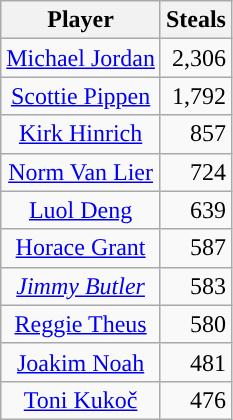<table class="wikitable sortable">
<tr>
<th scope="col">Player</th>
<th scope="col">Steals</th>
</tr>
<tr>
<td style="text-align:center"><a href='#'>Michael Jordan</a></td>
<td style="text-align:right">2,306</td>
</tr>
<tr>
<td style="text-align:center"><a href='#'>Scottie Pippen</a></td>
<td style="text-align:right">1,792</td>
</tr>
<tr>
<td style="text-align:center"><a href='#'>Kirk Hinrich</a></td>
<td style="text-align:right">857</td>
</tr>
<tr>
<td style="text-align:center"><a href='#'>Norm Van Lier</a></td>
<td style="text-align:right">724</td>
</tr>
<tr>
<td style="text-align:center"><a href='#'>Luol Deng</a></td>
<td style="text-align:right">639</td>
</tr>
<tr>
<td style="text-align:center"><a href='#'>Horace Grant</a></td>
<td style="text-align:right">587</td>
</tr>
<tr>
<td style="text-align:center"><em><a href='#'>Jimmy Butler</a></em></td>
<td style="text-align:right">583</td>
</tr>
<tr>
<td style="text-align:center"><a href='#'>Reggie Theus</a></td>
<td style="text-align:right">580</td>
</tr>
<tr>
<td style="text-align:center"><a href='#'>Joakim Noah</a></td>
<td style="text-align:right">481</td>
</tr>
<tr>
<td style="text-align:center"><a href='#'>Toni Kukoč</a></td>
<td style="text-align:right">476</td>
</tr>
</table>
